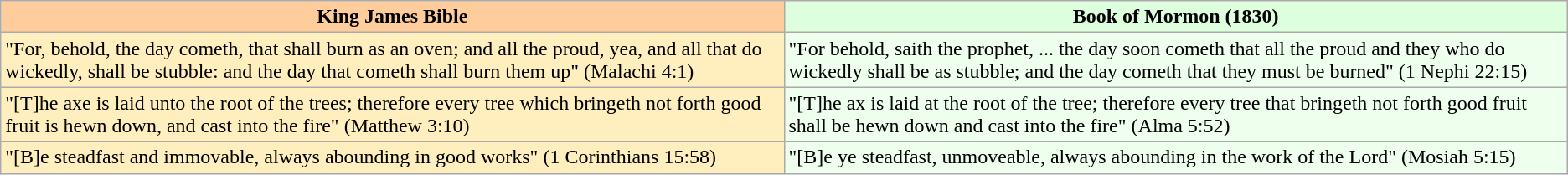<table class="wikitable">
<tr>
<th width="40%" style="background:#ffcd9c;">King James Bible</th>
<th width="40%" style="background:#ddffdd;">Book of Mormon (1830)</th>
</tr>
<tr valign="top">
<td bgcolor="#ffefbe">"For, behold, the day cometh, that shall burn as an oven; and all the proud, yea, and all that do wickedly, shall be stubble: and the  day that cometh shall burn them up"  (Malachi 4:1)</td>
<td bgcolor="#eeffee">"For behold, saith the prophet, ... the day soon cometh that all the proud and they who do wickedly shall be as stubble; and the day cometh that they must be burned" (1 Nephi 22:15)</td>
</tr>
<tr valign="top">
<td bgcolor="#ffefbe">"[T]he axe is laid unto the root of the trees; therefore every tree which bringeth not forth good fruit is hewn down, and cast into the fire"  (Matthew 3:10)</td>
<td bgcolor="#eeffee">"[T]he ax is laid at the root of the tree; therefore every tree that bringeth not forth good fruit shall be hewn down and cast into the fire" (Alma 5:52)</td>
</tr>
<tr valign="top">
<td bgcolor="#ffefbe">"[B]e steadfast and immovable, always abounding in good works" (1 Corinthians 15:58)</td>
<td bgcolor="#eeffee">"[B]e ye steadfast, unmoveable, always abounding in the work of the Lord" (Mosiah 5:15)</td>
</tr>
</table>
